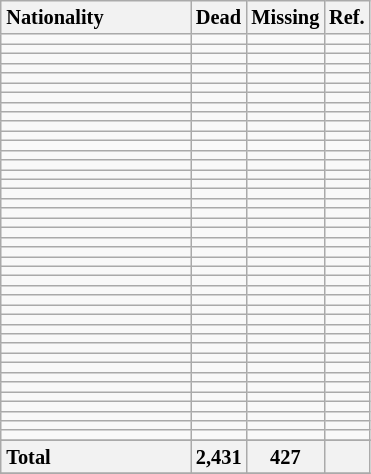<table class="wikitable sortable floatright" style="font-size:85%; text-align:right; margin:0 0 1.5em 1.5em;">
<tr>
<th style="text-align:left; width:120px">Nationality</th>
<th style="text-align:left;">Dead</th>
<th style="text-align:left;">Missing</th>
<th style="text-align:left;" class="unsortable"><abbr>Ref.</abbr></th>
</tr>
<tr>
<td style="text-align:left;"></td>
<td></td>
<td></td>
<td></td>
</tr>
<tr>
<td style="text-align:left;"></td>
<td></td>
<td></td>
<td></td>
</tr>
<tr>
<td style="text-align:left;"></td>
<td></td>
<td></td>
<td></td>
</tr>
<tr>
<td style="text-align:left;"></td>
<td></td>
<td></td>
<td></td>
</tr>
<tr>
<td style="text-align:left;"></td>
<td></td>
<td></td>
<td></td>
</tr>
<tr>
<td style="text-align:left;"></td>
<td></td>
<td></td>
<td></td>
</tr>
<tr>
<td style="text-align:left;"></td>
<td></td>
<td></td>
<td></td>
</tr>
<tr>
<td style="text-align:left;"></td>
<td></td>
<td></td>
<td></td>
</tr>
<tr>
<td style="text-align:left;"></td>
<td></td>
<td></td>
<td></td>
</tr>
<tr>
<td style="text-align:left;"></td>
<td></td>
<td></td>
<td></td>
</tr>
<tr>
<td style="text-align:left;"></td>
<td></td>
<td></td>
<td></td>
</tr>
<tr>
<td style="text-align:left;"></td>
<td></td>
<td></td>
<td></td>
</tr>
<tr>
<td style="text-align:left;"></td>
<td></td>
<td></td>
<td></td>
</tr>
<tr>
<td style="text-align:left;"></td>
<td> </td>
<td></td>
<td></td>
</tr>
<tr>
<td style="text-align:left;"></td>
<td></td>
<td></td>
<td></td>
</tr>
<tr>
<td style="text-align:left;"></td>
<td></td>
<td></td>
<td></td>
</tr>
<tr>
<td style="text-align:left;"></td>
<td></td>
<td></td>
<td></td>
</tr>
<tr>
<td style="text-align:left;"></td>
<td></td>
<td></td>
<td></td>
</tr>
<tr>
<td style="text-align:left;"></td>
<td></td>
<td></td>
<td></td>
</tr>
<tr>
<td style="text-align:left;"></td>
<td></td>
<td></td>
<td></td>
</tr>
<tr>
<td style="text-align:left;"></td>
<td></td>
<td></td>
<td></td>
</tr>
<tr>
<td style="text-align:left;"></td>
<td></td>
<td></td>
<td></td>
</tr>
<tr>
<td style="text-align:left;"></td>
<td></td>
<td></td>
<td></td>
</tr>
<tr>
<td style="text-align:left;"></td>
<td></td>
<td></td>
<td></td>
</tr>
<tr>
<td style="text-align:left;"></td>
<td></td>
<td></td>
<td></td>
</tr>
<tr>
<td style="text-align:left;"></td>
<td></td>
<td></td>
<td></td>
</tr>
<tr>
<td style="text-align:left;"></td>
<td></td>
<td></td>
<td></td>
</tr>
<tr>
<td style="text-align:left;"></td>
<td></td>
<td></td>
<td></td>
</tr>
<tr>
<td style="text-align:left;"></td>
<td></td>
<td></td>
<td></td>
</tr>
<tr>
<td style="text-align:left;"></td>
<td></td>
<td></td>
<td></td>
</tr>
<tr>
<td style="text-align:left;"></td>
<td></td>
<td></td>
<td></td>
</tr>
<tr>
<td style="text-align:left;"></td>
<td></td>
<td></td>
<td></td>
</tr>
<tr>
<td style="text-align:left;"></td>
<td></td>
<td></td>
<td></td>
</tr>
<tr>
<td style="text-align:left;"></td>
<td></td>
<td></td>
<td></td>
</tr>
<tr>
<td style="text-align:left;"></td>
<td></td>
<td></td>
<td></td>
</tr>
<tr>
<td style="text-align:left;"></td>
<td></td>
<td></td>
<td></td>
</tr>
<tr>
<td style="text-align:left;"></td>
<td></td>
<td></td>
<td></td>
</tr>
<tr>
<td style="text-align:left;"></td>
<td></td>
<td></td>
<td></td>
</tr>
<tr>
<td style="text-align:left;"></td>
<td></td>
<td></td>
<td></td>
</tr>
<tr>
<td style="text-align:left;"></td>
<td></td>
<td></td>
<td></td>
</tr>
<tr>
<td style="text-align:left;"></td>
<td></td>
<td></td>
<td></td>
</tr>
<tr>
<td style="text-align:left;"></td>
<td></td>
<td></td>
<td></td>
</tr>
<tr>
</tr>
<tr class="sortbottom">
<th style="text-align:left;">Total</th>
<th>2,431</th>
<th>427</th>
<th></th>
</tr>
<tr>
</tr>
</table>
